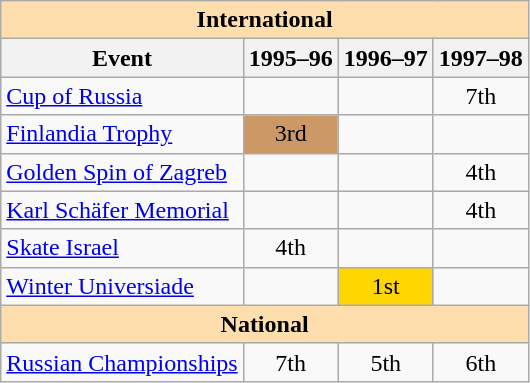<table class="wikitable" style="text-align:center">
<tr>
<th style="background-color: #ffdead; " colspan=4 align=center>International</th>
</tr>
<tr>
<th>Event</th>
<th>1995–96</th>
<th>1996–97</th>
<th>1997–98</th>
</tr>
<tr>
<td align=left> <a href='#'>Cup of Russia</a></td>
<td></td>
<td></td>
<td>7th</td>
</tr>
<tr>
<td align=left><a href='#'>Finlandia Trophy</a></td>
<td bgcolor=cc9966>3rd</td>
<td></td>
<td></td>
</tr>
<tr>
<td align=left><a href='#'>Golden Spin of Zagreb</a></td>
<td></td>
<td></td>
<td>4th</td>
</tr>
<tr>
<td align=left><a href='#'>Karl Schäfer Memorial</a></td>
<td></td>
<td></td>
<td>4th</td>
</tr>
<tr>
<td align=left><a href='#'>Skate Israel</a></td>
<td>4th</td>
<td></td>
<td></td>
</tr>
<tr>
<td align=left><a href='#'>Winter Universiade</a></td>
<td></td>
<td bgcolor=gold>1st</td>
<td></td>
</tr>
<tr>
<th style="background-color: #ffdead; " colspan=4 align=center>National</th>
</tr>
<tr>
<td align=left><a href='#'>Russian Championships</a></td>
<td>7th</td>
<td>5th</td>
<td>6th</td>
</tr>
</table>
